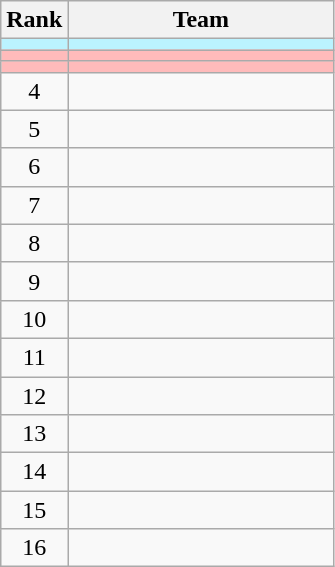<table class="wikitable">
<tr>
<th>Rank</th>
<th width=170>Team</th>
</tr>
<tr bgcolor=#BBF3FF>
<td align=center></td>
<td></td>
</tr>
<tr bgcolor=#FFBBBB>
<td align=center></td>
<td></td>
</tr>
<tr bgcolor=#FFBBBB>
<td align=center></td>
<td></td>
</tr>
<tr>
<td align=center>4</td>
<td></td>
</tr>
<tr>
<td align=center>5</td>
<td></td>
</tr>
<tr>
<td align=center>6</td>
<td></td>
</tr>
<tr>
<td align=center>7</td>
<td></td>
</tr>
<tr>
<td align=center>8</td>
<td></td>
</tr>
<tr>
<td align=center>9</td>
<td></td>
</tr>
<tr>
<td align=center>10</td>
<td></td>
</tr>
<tr>
<td align=center>11</td>
<td></td>
</tr>
<tr>
<td align=center>12</td>
<td></td>
</tr>
<tr>
<td align=center>13</td>
<td></td>
</tr>
<tr>
<td align=center>14</td>
<td></td>
</tr>
<tr>
<td align=center>15</td>
<td></td>
</tr>
<tr>
<td align=center>16</td>
<td></td>
</tr>
</table>
